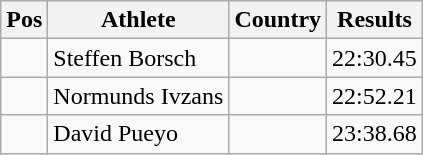<table class="wikitable">
<tr>
<th>Pos</th>
<th>Athlete</th>
<th>Country</th>
<th>Results</th>
</tr>
<tr>
<td align="center"></td>
<td>Steffen Borsch</td>
<td></td>
<td>22:30.45</td>
</tr>
<tr>
<td align="center"></td>
<td>Normunds Ivzans</td>
<td></td>
<td>22:52.21</td>
</tr>
<tr>
<td align="center"></td>
<td>David Pueyo</td>
<td></td>
<td>23:38.68</td>
</tr>
</table>
